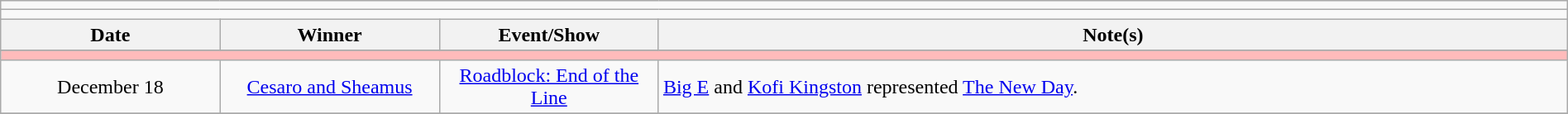<table class="wikitable" style="text-align:center; width:100%;">
<tr>
<td colspan="5"></td>
</tr>
<tr>
<td colspan="5"><strong></strong></td>
</tr>
<tr>
<th width=14%>Date</th>
<th width=14%>Winner</th>
<th width=14%>Event/Show</th>
<th width=58%>Note(s)</th>
</tr>
<tr>
</tr>
<tr style="background:#FBB;">
<td colspan="5"></td>
</tr>
<tr>
<td>December 18</td>
<td><a href='#'>Cesaro and Sheamus</a></td>
<td><a href='#'>Roadblock: End of the Line</a></td>
<td align=left><a href='#'>Big E</a> and <a href='#'>Kofi Kingston</a> represented <a href='#'>The New Day</a>.</td>
</tr>
<tr>
</tr>
</table>
